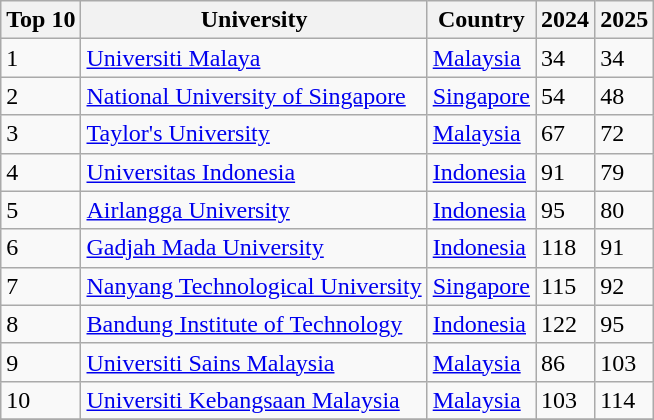<table class="wikitable sortable">
<tr>
<th>Top 10</th>
<th>University</th>
<th>Country</th>
<th>2024</th>
<th>2025</th>
</tr>
<tr>
<td>1</td>
<td> <a href='#'>Universiti Malaya</a></td>
<td><a href='#'>Malaysia</a></td>
<td>34</td>
<td>34</td>
</tr>
<tr>
<td>2</td>
<td> <a href='#'>National University of Singapore</a></td>
<td><a href='#'>Singapore</a></td>
<td>54</td>
<td>48</td>
</tr>
<tr>
<td>3</td>
<td> <a href='#'>Taylor's University</a></td>
<td><a href='#'>Malaysia</a></td>
<td>67</td>
<td>72</td>
</tr>
<tr>
<td>4</td>
<td> <a href='#'>Universitas Indonesia</a></td>
<td><a href='#'>Indonesia</a></td>
<td>91</td>
<td>79</td>
</tr>
<tr>
<td>5</td>
<td> <a href='#'>Airlangga University</a></td>
<td><a href='#'>Indonesia</a></td>
<td>95</td>
<td>80</td>
</tr>
<tr>
<td>6</td>
<td> <a href='#'>Gadjah Mada University</a></td>
<td><a href='#'>Indonesia</a></td>
<td>118</td>
<td>91</td>
</tr>
<tr>
<td>7</td>
<td> <a href='#'>Nanyang Technological University</a></td>
<td><a href='#'>Singapore</a></td>
<td>115</td>
<td>92</td>
</tr>
<tr>
<td>8</td>
<td> <a href='#'>Bandung Institute of Technology</a></td>
<td><a href='#'>Indonesia</a></td>
<td>122</td>
<td>95</td>
</tr>
<tr>
<td>9</td>
<td> <a href='#'>Universiti Sains Malaysia</a></td>
<td><a href='#'>Malaysia</a></td>
<td>86</td>
<td>103</td>
</tr>
<tr>
<td>10</td>
<td> <a href='#'>Universiti Kebangsaan Malaysia</a></td>
<td><a href='#'>Malaysia</a></td>
<td>103</td>
<td>114</td>
</tr>
<tr>
</tr>
</table>
